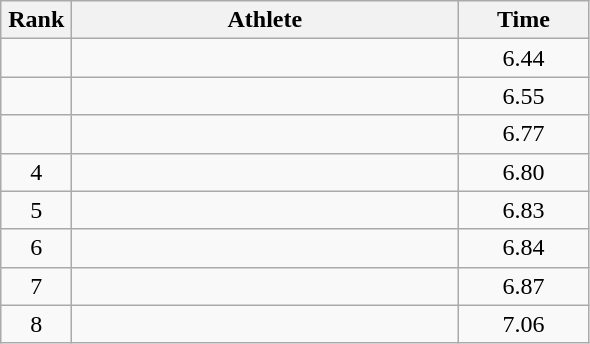<table class=wikitable style="text-align:center">
<tr>
<th width=40>Rank</th>
<th width=250>Athlete</th>
<th width=80>Time</th>
</tr>
<tr>
<td></td>
<td align=left></td>
<td>6.44</td>
</tr>
<tr>
<td></td>
<td align=left></td>
<td>6.55</td>
</tr>
<tr>
<td></td>
<td align=left></td>
<td>6.77</td>
</tr>
<tr>
<td>4</td>
<td align=left></td>
<td>6.80</td>
</tr>
<tr>
<td>5</td>
<td align=left></td>
<td>6.83</td>
</tr>
<tr>
<td>6</td>
<td align=left></td>
<td>6.84</td>
</tr>
<tr>
<td>7</td>
<td align=left></td>
<td>6.87</td>
</tr>
<tr>
<td>8</td>
<td align=left></td>
<td>7.06</td>
</tr>
</table>
